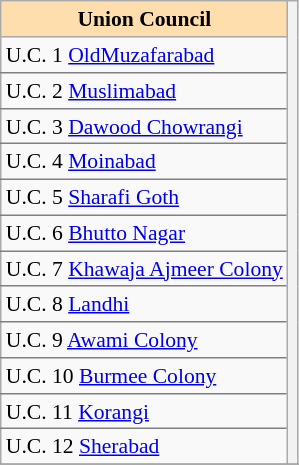<table class="sortable wikitable" align="left" style="font-size:90%">
<tr>
<th style="background:#ffdead;">Union Council</th>
<th rowspan=13 style="border-bottom:1px solid grey;" valign="top" class="unsortable"><br><br></th>
</tr>
<tr>
<td style="border-bottom:1px solid grey;">U.C. 1 <a href='#'>OldMuzafarabad</a></td>
</tr>
<tr>
<td style="border-bottom:1px solid grey;">U.C. 2 <a href='#'>Muslimabad</a></td>
</tr>
<tr>
<td style="border-bottom:1px solid grey;">U.C. 3 <a href='#'>Dawood Chowrangi</a></td>
</tr>
<tr>
<td style="border-bottom:1px solid grey;">U.C. 4 <a href='#'>Moinabad</a></td>
</tr>
<tr>
<td style="border-bottom:1px solid grey;">U.C. 5 <a href='#'>Sharafi Goth</a></td>
</tr>
<tr>
<td style="border-bottom:1px solid grey;">U.C. 6 <a href='#'>Bhutto Nagar</a></td>
</tr>
<tr>
<td style="border-bottom:1px solid grey;">U.C. 7 <a href='#'>Khawaja Ajmeer Colony</a></td>
</tr>
<tr>
<td style="border-bottom:1px solid grey;">U.C. 8 <a href='#'>Landhi</a></td>
</tr>
<tr>
<td style="border-bottom:1px solid grey;">U.C. 9 <a href='#'>Awami Colony</a></td>
</tr>
<tr>
<td style="border-bottom:1px solid grey;">U.C. 10 <a href='#'>Burmee Colony</a></td>
</tr>
<tr>
<td style="border-bottom:1px solid grey;">U.C. 11 <a href='#'>Korangi</a></td>
</tr>
<tr>
<td style="border-bottom:1px solid grey;">U.C. 12 <a href='#'>Sherabad</a></td>
</tr>
<tr>
</tr>
</table>
